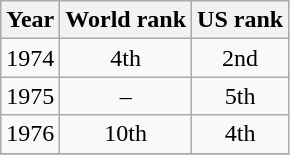<table class=wikitable>
<tr>
<th>Year</th>
<th>World rank</th>
<th>US rank</th>
</tr>
<tr>
<td>1974</td>
<td align="center">4th</td>
<td align="center">2nd</td>
</tr>
<tr>
<td>1975</td>
<td align="center">–</td>
<td align="center">5th</td>
</tr>
<tr>
<td>1976</td>
<td align="center">10th</td>
<td align="center">4th</td>
</tr>
<tr>
</tr>
</table>
